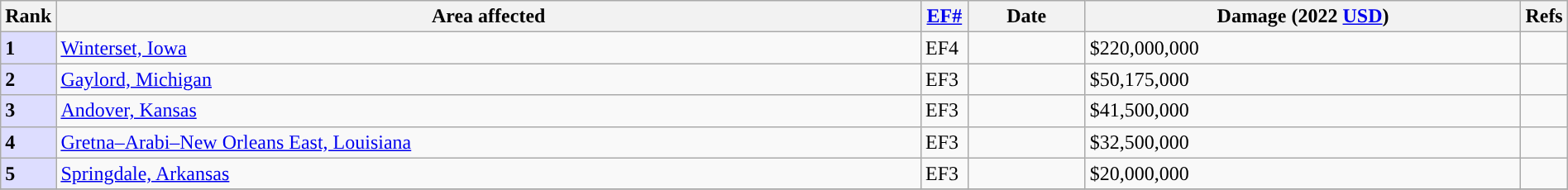<table class="wikitable sortable" style="width:100%;">
<tr>
<th scope="col" style="width:2%; text-align:center;">Rank</th>
<th scope="col" text-align:center;">Area affected</th>
<th scope="col"  style="width:3%; text-align:center;"><a href='#'>EF#</a></th>
<th scope="col" text-align:center;">Date</th>
<th scope="col" text-align:center;">Damage (2022 <a href='#'>USD</a>)</th>
<th scope="col" style="width:2%; text-align:center;">Refs</th>
</tr>
<tr>
<td bgcolor="#DDDDFF"><strong>1</strong></td>
<td><a href='#'>Winterset, Iowa</a></td>
<td>EF4</td>
<td></td>
<td>$220,000,000</td>
<td></td>
</tr>
<tr>
<td bgcolor="#DDDDFF"><strong>2</strong></td>
<td><a href='#'>Gaylord, Michigan</a></td>
<td>EF3</td>
<td></td>
<td>$50,175,000</td>
<td></td>
</tr>
<tr>
<td bgcolor="#DDDDFF"><strong>3</strong></td>
<td><a href='#'>Andover, Kansas</a></td>
<td>EF3</td>
<td></td>
<td>$41,500,000</td>
<td></td>
</tr>
<tr>
<td bgcolor="#DDDDFF"><strong>4</strong></td>
<td><a href='#'>Gretna–Arabi–New Orleans East, Louisiana</a></td>
<td>EF3</td>
<td></td>
<td>$32,500,000</td>
<td></td>
</tr>
<tr>
<td bgcolor="#DDDDFF"><strong>5</strong></td>
<td><a href='#'>Springdale, Arkansas</a></td>
<td>EF3</td>
<td></td>
<td>$20,000,000</td>
<td></td>
</tr>
<tr>
</tr>
</table>
